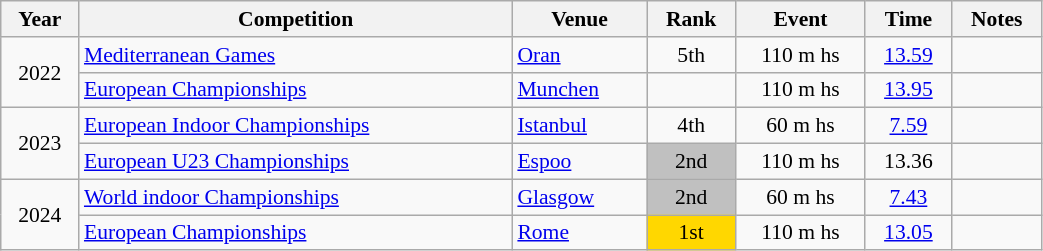<table class="wikitable sortable" width=55% style="font-size:90%; text-align:center;">
<tr>
<th>Year</th>
<th>Competition</th>
<th>Venue</th>
<th>Rank</th>
<th>Event</th>
<th>Time</th>
<th>Notes</th>
</tr>
<tr>
<td rowspan=2>2022</td>
<td align=left><a href='#'>Mediterranean Games</a></td>
<td align=left> <a href='#'>Oran</a></td>
<td>5th</td>
<td>110 m hs</td>
<td><a href='#'>13.59</a></td>
<td></td>
</tr>
<tr>
<td align=left><a href='#'>European Championships</a></td>
<td align=left> <a href='#'>Munchen</a></td>
<td></td>
<td>110 m hs</td>
<td><a href='#'>13.95</a></td>
<td></td>
</tr>
<tr>
<td rowspan=2>2023</td>
<td align=left><a href='#'>European Indoor Championships</a></td>
<td align=left> <a href='#'>Istanbul</a></td>
<td>4th</td>
<td>60 m hs</td>
<td><a href='#'>7.59</a></td>
<td></td>
</tr>
<tr>
<td align=left><a href='#'>European U23 Championships</a></td>
<td align=left> <a href='#'>Espoo</a></td>
<td bgcolor=silver>2nd</td>
<td>110 m hs</td>
<td>13.36</td>
<td></td>
</tr>
<tr>
<td rowspan=2>2024</td>
<td align=left><a href='#'>World indoor Championships</a></td>
<td align=left> <a href='#'>Glasgow</a></td>
<td bgcolor=silver>2nd</td>
<td>60 m hs</td>
<td><a href='#'>7.43</a></td>
<td></td>
</tr>
<tr>
<td align=left><a href='#'>European Championships</a></td>
<td align=left> <a href='#'>Rome</a></td>
<td bgcolor=gold>1st</td>
<td>110 m hs</td>
<td><a href='#'>13.05</a></td>
<td></td>
</tr>
</table>
